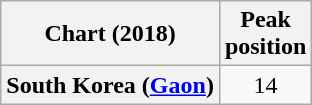<table class="wikitable plainrowheaders" style="text-align:center">
<tr>
<th scope="col">Chart (2018)</th>
<th scope="col">Peak<br> position</th>
</tr>
<tr>
<th scope="row">South Korea (<a href='#'>Gaon</a>)</th>
<td>14</td>
</tr>
</table>
